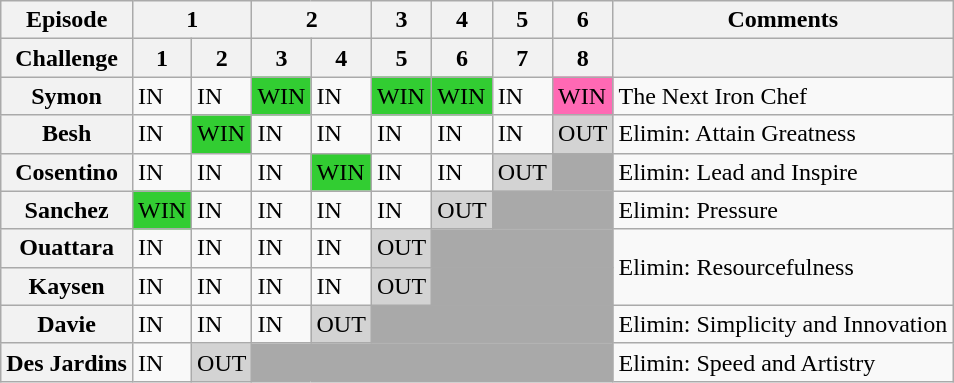<table class="wikitable" align=>
<tr>
<th>Episode</th>
<th colspan=2;>1</th>
<th colspan=2;>2</th>
<th>3</th>
<th>4</th>
<th>5</th>
<th>6</th>
<th>Comments</th>
</tr>
<tr>
<th>Challenge</th>
<th>1</th>
<th>2</th>
<th>3</th>
<th>4</th>
<th>5</th>
<th>6</th>
<th>7</th>
<th>8</th>
<th></th>
</tr>
<tr>
<th>Symon</th>
<td>IN</td>
<td>IN</td>
<td style="background:limegreen;">WIN</td>
<td>IN</td>
<td style="background:limegreen;">WIN</td>
<td style="background:limegreen;">WIN</td>
<td>IN</td>
<td style="background:hotpink;">WIN</td>
<td>The Next Iron Chef</td>
</tr>
<tr>
<th>Besh</th>
<td>IN</td>
<td style="background:limegreen;">WIN</td>
<td>IN</td>
<td>IN</td>
<td>IN</td>
<td>IN</td>
<td>IN</td>
<td style="background:lightgrey;">OUT</td>
<td>Elimin: Attain Greatness</td>
</tr>
<tr>
<th>Cosentino</th>
<td>IN</td>
<td>IN</td>
<td>IN</td>
<td style="background:limegreen;">WIN</td>
<td>IN</td>
<td>IN</td>
<td style="background:lightgrey;">OUT</td>
<td style="background:darkgrey;"></td>
<td>Elimin: Lead and Inspire</td>
</tr>
<tr>
<th>Sanchez</th>
<td style="background:limegreen;">WIN</td>
<td>IN</td>
<td>IN</td>
<td>IN</td>
<td>IN</td>
<td style="background:lightgrey;">OUT</td>
<td colspan="2" style="background:darkgrey;"></td>
<td>Elimin: Pressure</td>
</tr>
<tr>
<th>Ouattara</th>
<td>IN</td>
<td>IN</td>
<td>IN</td>
<td>IN</td>
<td style="background:lightgrey;">OUT</td>
<td colspan="3" style="background:darkgrey;"></td>
<td rowspan=2>Elimin: Resourcefulness</td>
</tr>
<tr>
<th>Kaysen</th>
<td>IN</td>
<td>IN</td>
<td>IN</td>
<td>IN</td>
<td style="background:lightgrey;">OUT</td>
<td colspan="3" style="background:darkgrey;"></td>
</tr>
<tr>
<th>Davie</th>
<td>IN</td>
<td>IN</td>
<td>IN</td>
<td style="background:lightgrey;">OUT</td>
<td colspan="4" style="background:darkgrey;"></td>
<td>Elimin: Simplicity and Innovation</td>
</tr>
<tr>
<th>Des Jardins</th>
<td>IN</td>
<td style="background:lightgrey;">OUT</td>
<td colspan="6" style="background:darkgrey;"></td>
<td>Elimin: Speed and Artistry</td>
</tr>
</table>
